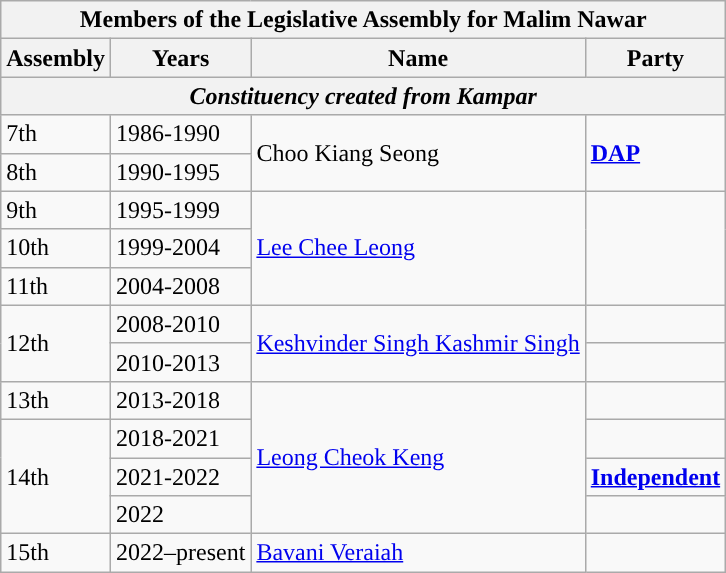<table class="wikitable">
<tr>
<th colspan="4">Members of the Legislative Assembly for Malim Nawar</th>
</tr>
<tr>
<th>Assembly</th>
<th>Years</th>
<th>Name</th>
<th>Party</th>
</tr>
<tr>
<th colspan="4"><em>Constituency created from Kampar</em></th>
</tr>
<tr>
<td>7th</td>
<td>1986-1990</td>
<td rowspan="2">Choo Kiang Seong</td>
<td rowspan="2"><strong><a href='#'>DAP</a></strong></td>
</tr>
<tr>
<td>8th</td>
<td>1990-1995</td>
</tr>
<tr>
<td>9th</td>
<td>1995-1999</td>
<td rowspan="3"><a href='#'>Lee Chee Leong</a></td>
<td rowspan="3"></td>
</tr>
<tr>
<td>10th</td>
<td>1999-2004</td>
</tr>
<tr>
<td>11th</td>
<td>2004-2008</td>
</tr>
<tr>
<td rowspan="2">12th</td>
<td>2008-2010</td>
<td rowspan="2"><a href='#'>Keshvinder Singh Kashmir Singh</a></td>
<td></td>
</tr>
<tr>
<td>2010-2013</td>
<td></td>
</tr>
<tr>
<td>13th</td>
<td>2013-2018</td>
<td rowspan="4"><a href='#'>Leong Cheok Keng</a></td>
<td></td>
</tr>
<tr>
<td rowspan="3">14th</td>
<td>2018-2021</td>
<td></td>
</tr>
<tr>
<td>2021-2022</td>
<td><strong><a href='#'>Independent</a></strong></td>
</tr>
<tr>
<td>2022</td>
<td></td>
</tr>
<tr>
<td>15th</td>
<td>2022–present</td>
<td><a href='#'>Bavani Veraiah</a></td>
<td></td>
</tr>
</table>
